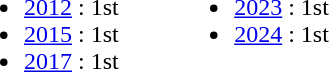<table border="0" cellpadding="2">
<tr valign="top">
<td><br><ul><li><a href='#'>2012</a> :  1st</li><li><a href='#'>2015</a> :  1st</li><li><a href='#'>2017</a> :  1st</li></ul></td>
<td width="25"> </td>
<td valign="top"><br><ul><li><a href='#'>2023</a> :  1st</li><li><a href='#'>2024</a> :  1st</li></ul></td>
</tr>
</table>
